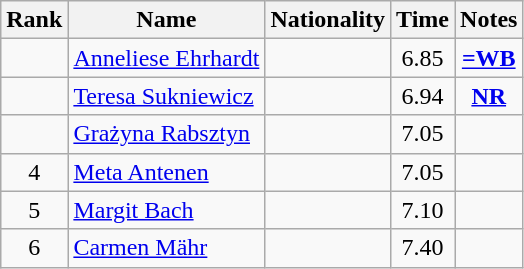<table class="wikitable sortable" style="text-align:center">
<tr>
<th>Rank</th>
<th>Name</th>
<th>Nationality</th>
<th>Time</th>
<th>Notes</th>
</tr>
<tr>
<td></td>
<td align="left"><a href='#'>Anneliese Ehrhardt</a></td>
<td align=left></td>
<td>6.85</td>
<td><strong><a href='#'>=WB</a></strong></td>
</tr>
<tr>
<td></td>
<td align="left"><a href='#'>Teresa Sukniewicz</a></td>
<td align=left></td>
<td>6.94</td>
<td><strong><a href='#'>NR</a></strong></td>
</tr>
<tr>
<td></td>
<td align="left"><a href='#'>Grażyna Rabsztyn</a></td>
<td align=left></td>
<td>7.05</td>
<td></td>
</tr>
<tr>
<td>4</td>
<td align="left"><a href='#'>Meta Antenen</a></td>
<td align=left></td>
<td>7.05</td>
<td></td>
</tr>
<tr>
<td>5</td>
<td align="left"><a href='#'>Margit Bach</a></td>
<td align=left></td>
<td>7.10</td>
<td></td>
</tr>
<tr>
<td>6</td>
<td align="left"><a href='#'>Carmen Mähr</a></td>
<td align=left></td>
<td>7.40</td>
<td></td>
</tr>
</table>
